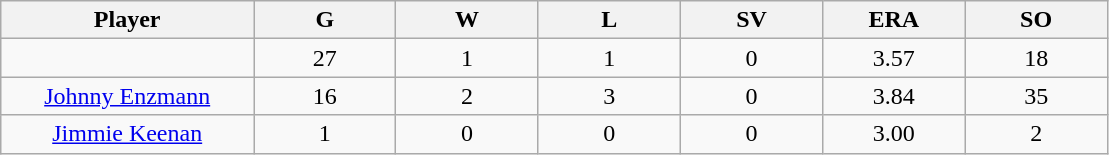<table class="wikitable sortable">
<tr>
<th bgcolor="#DDDDFF" width="16%">Player</th>
<th bgcolor="#DDDDFF" width="9%">G</th>
<th bgcolor="#DDDDFF" width="9%">W</th>
<th bgcolor="#DDDDFF" width="9%">L</th>
<th bgcolor="#DDDDFF" width="9%">SV</th>
<th bgcolor="#DDDDFF" width="9%">ERA</th>
<th bgcolor="#DDDDFF" width="9%">SO</th>
</tr>
<tr align="center">
<td></td>
<td>27</td>
<td>1</td>
<td>1</td>
<td>0</td>
<td>3.57</td>
<td>18</td>
</tr>
<tr align="center">
<td><a href='#'>Johnny Enzmann</a></td>
<td>16</td>
<td>2</td>
<td>3</td>
<td>0</td>
<td>3.84</td>
<td>35</td>
</tr>
<tr align=center>
<td><a href='#'>Jimmie Keenan</a></td>
<td>1</td>
<td>0</td>
<td>0</td>
<td>0</td>
<td>3.00</td>
<td>2</td>
</tr>
</table>
